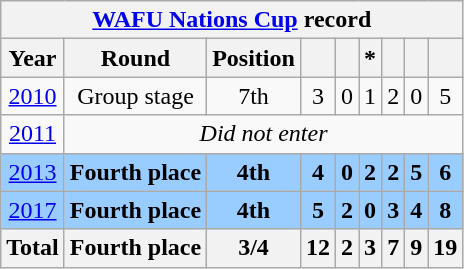<table class="wikitable" style="text-align: center;">
<tr>
<th colspan=9><a href='#'>WAFU Nations Cup</a> record</th>
</tr>
<tr>
<th>Year</th>
<th>Round</th>
<th>Position</th>
<th></th>
<th></th>
<th>*</th>
<th></th>
<th></th>
<th></th>
</tr>
<tr>
<td> <a href='#'>2010</a></td>
<td>Group stage</td>
<td>7th</td>
<td>3</td>
<td>0</td>
<td>1</td>
<td>2</td>
<td>0</td>
<td>5</td>
</tr>
<tr>
<td> <a href='#'>2011</a></td>
<td colspan=8><em>Did not enter</em></td>
</tr>
<tr style="background:#9acdff;">
<td> <a href='#'>2013</a></td>
<td><strong>Fourth place</strong></td>
<td><strong>4th</strong></td>
<td><strong>4</strong></td>
<td><strong>0</strong></td>
<td><strong>2</strong></td>
<td><strong>2</strong></td>
<td><strong>5</strong></td>
<td><strong>6</strong></td>
</tr>
<tr style="background:#9acdff;">
<td> <a href='#'>2017</a></td>
<td><strong>Fourth place</strong></td>
<td><strong>4th</strong></td>
<td><strong>5</strong></td>
<td><strong>2</strong></td>
<td><strong>0</strong></td>
<td><strong>3</strong></td>
<td><strong>4</strong></td>
<td><strong>8</strong></td>
</tr>
<tr>
<th>Total</th>
<th>Fourth place</th>
<th>3/4</th>
<th>12</th>
<th>2</th>
<th>3</th>
<th>7</th>
<th>9</th>
<th>19</th>
</tr>
</table>
